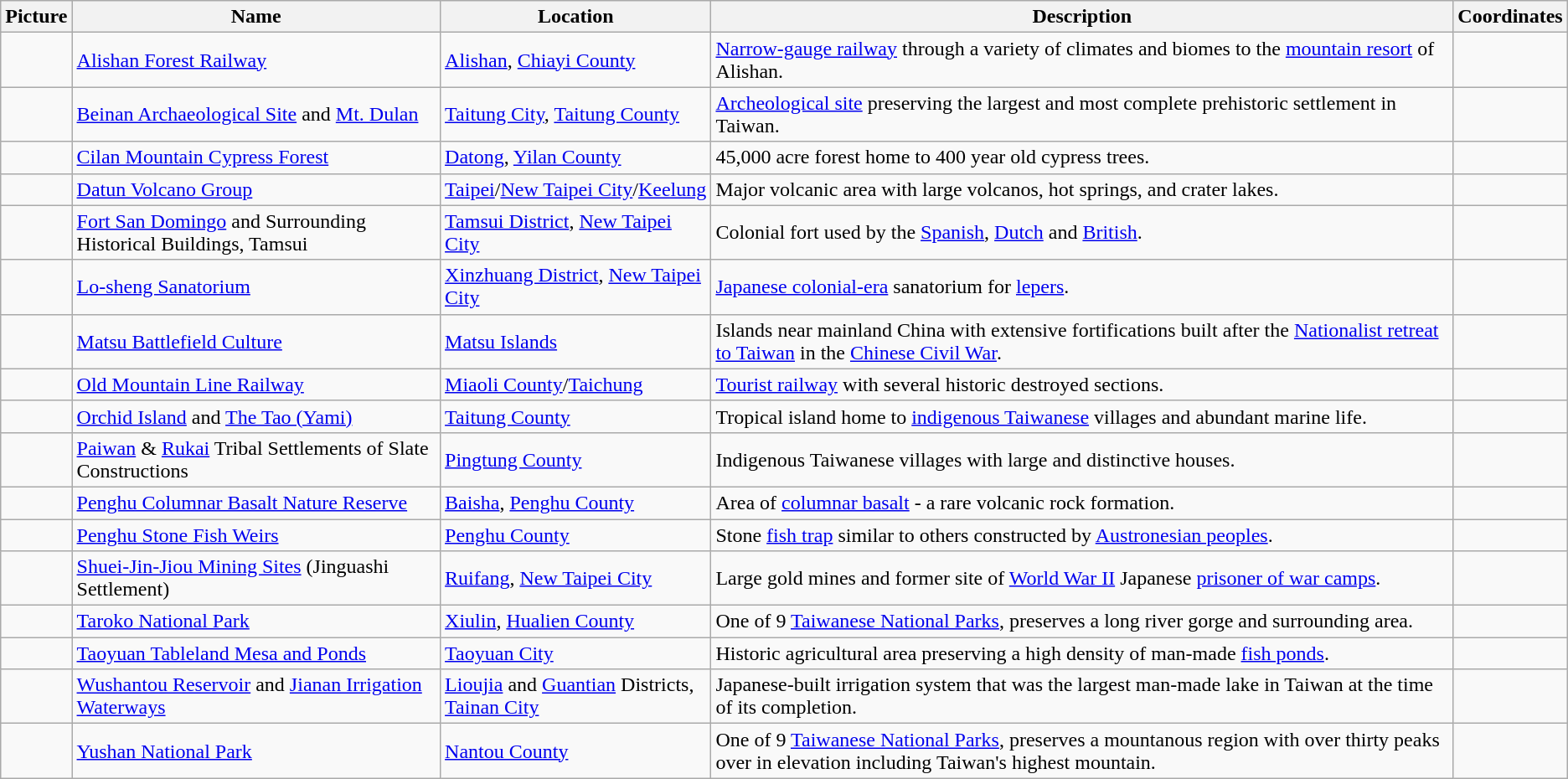<table class="wikitable sortable">
<tr>
<th class="unsortable">Picture</th>
<th>Name</th>
<th>Location</th>
<th>Description</th>
<th>Coordinates</th>
</tr>
<tr>
<td></td>
<td><a href='#'>Alishan Forest Railway</a></td>
<td><a href='#'>Alishan</a>, <a href='#'>Chiayi County</a></td>
<td><a href='#'>Narrow-gauge railway</a> through a variety of climates and biomes to the <a href='#'>mountain resort</a> of Alishan.</td>
<td></td>
</tr>
<tr>
<td></td>
<td><a href='#'>Beinan Archaeological Site</a> and <a href='#'>Mt. Dulan</a></td>
<td><a href='#'>Taitung City</a>, <a href='#'>Taitung County</a></td>
<td><a href='#'>Archeological site</a> preserving the largest and most complete prehistoric settlement in Taiwan.</td>
<td></td>
</tr>
<tr>
<td></td>
<td><a href='#'>Cilan Mountain Cypress Forest</a></td>
<td><a href='#'>Datong</a>, <a href='#'>Yilan County</a></td>
<td>45,000 acre forest home to 400 year old cypress trees.</td>
<td></td>
</tr>
<tr>
<td></td>
<td><a href='#'>Datun Volcano Group</a></td>
<td><a href='#'>Taipei</a>/<a href='#'>New Taipei City</a>/<a href='#'>Keelung</a></td>
<td>Major volcanic area with large volcanos, hot springs, and crater lakes.</td>
<td></td>
</tr>
<tr>
<td></td>
<td><a href='#'>Fort San Domingo</a> and Surrounding Historical Buildings, Tamsui</td>
<td><a href='#'>Tamsui District</a>, <a href='#'>New Taipei City</a></td>
<td>Colonial fort used by the <a href='#'>Spanish</a>, <a href='#'>Dutch</a> and <a href='#'>British</a>.</td>
<td></td>
</tr>
<tr>
<td></td>
<td><a href='#'>Lo-sheng Sanatorium</a></td>
<td><a href='#'>Xinzhuang District</a>, <a href='#'>New Taipei City</a></td>
<td><a href='#'>Japanese colonial-era</a> sanatorium for <a href='#'>lepers</a>.</td>
<td></td>
</tr>
<tr>
<td></td>
<td><a href='#'>Matsu Battlefield Culture</a></td>
<td><a href='#'>Matsu Islands</a></td>
<td>Islands near mainland China with extensive fortifications built after the <a href='#'>Nationalist retreat to Taiwan</a> in the <a href='#'>Chinese Civil War</a>.</td>
<td></td>
</tr>
<tr>
<td></td>
<td><a href='#'>Old Mountain Line Railway</a></td>
<td><a href='#'>Miaoli County</a>/<a href='#'>Taichung</a></td>
<td><a href='#'>Tourist railway</a> with several historic destroyed sections.</td>
<td></td>
</tr>
<tr>
<td></td>
<td><a href='#'>Orchid Island</a> and <a href='#'>The Tao (Yami)</a></td>
<td><a href='#'>Taitung County</a></td>
<td>Tropical island home to <a href='#'>indigenous Taiwanese</a> villages and abundant marine life.</td>
<td></td>
</tr>
<tr>
<td></td>
<td><a href='#'>Paiwan</a> & <a href='#'>Rukai</a> Tribal Settlements of Slate Constructions</td>
<td><a href='#'>Pingtung County</a></td>
<td>Indigenous Taiwanese villages with large and distinctive houses.</td>
<td></td>
</tr>
<tr>
<td></td>
<td><a href='#'>Penghu Columnar Basalt Nature Reserve</a></td>
<td><a href='#'>Baisha</a>, <a href='#'>Penghu County</a></td>
<td>Area of <a href='#'>columnar basalt</a> - a rare volcanic rock formation.</td>
<td></td>
</tr>
<tr>
<td></td>
<td><a href='#'>Penghu Stone Fish Weirs</a></td>
<td><a href='#'>Penghu County</a></td>
<td>Stone <a href='#'>fish trap</a> similar to others constructed by <a href='#'>Austronesian peoples</a>.</td>
<td></td>
</tr>
<tr>
<td></td>
<td><a href='#'>Shuei-Jin-Jiou Mining Sites</a> (Jinguashi Settlement)</td>
<td><a href='#'>Ruifang</a>, <a href='#'>New Taipei City</a></td>
<td>Large gold mines and former site of <a href='#'>World War II</a> Japanese <a href='#'>prisoner of war camps</a>.</td>
<td></td>
</tr>
<tr>
<td></td>
<td><a href='#'>Taroko National Park</a></td>
<td><a href='#'>Xiulin</a>, <a href='#'>Hualien County</a></td>
<td>One of 9 <a href='#'>Taiwanese National Parks</a>, preserves a long river gorge and surrounding area.</td>
<td></td>
</tr>
<tr>
<td></td>
<td><a href='#'>Taoyuan Tableland Mesa and Ponds</a></td>
<td><a href='#'>Taoyuan City</a></td>
<td>Historic agricultural area preserving a high density of man-made <a href='#'>fish ponds</a>.</td>
<td></td>
</tr>
<tr>
<td></td>
<td><a href='#'>Wushantou Reservoir</a> and <a href='#'>Jianan Irrigation Waterways</a></td>
<td><a href='#'>Lioujia</a> and <a href='#'>Guantian</a> Districts, <a href='#'>Tainan City</a></td>
<td>Japanese-built irrigation system that was the largest man-made lake in Taiwan at the time of its completion.</td>
<td></td>
</tr>
<tr>
<td></td>
<td><a href='#'>Yushan National Park</a></td>
<td><a href='#'>Nantou County</a></td>
<td>One of 9 <a href='#'>Taiwanese National Parks</a>, preserves a mountanous region with over thirty peaks over  in elevation including Taiwan's highest mountain.</td>
<td></td>
</tr>
</table>
